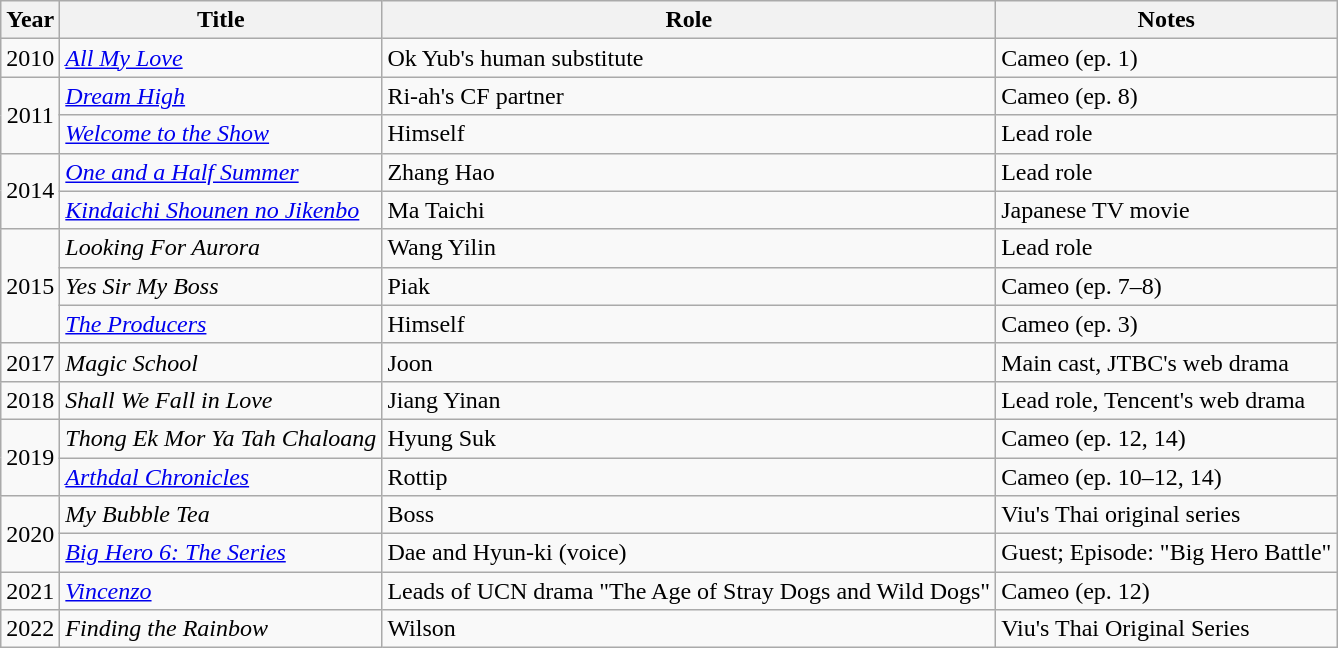<table class="wikitable">
<tr>
<th>Year</th>
<th>Title</th>
<th>Role</th>
<th>Notes</th>
</tr>
<tr>
<td style="text-align:center;">2010</td>
<td><em><a href='#'>All My Love</a></em></td>
<td>Ok Yub's human substitute</td>
<td>Cameo (ep. 1)</td>
</tr>
<tr>
<td rowspan="2" style="text-align:center;">2011</td>
<td><em><a href='#'>Dream High</a></em></td>
<td>Ri-ah's CF partner</td>
<td>Cameo (ep. 8)</td>
</tr>
<tr>
<td><em><a href='#'>Welcome to the Show</a></em></td>
<td>Himself</td>
<td>Lead role</td>
</tr>
<tr>
<td rowspan="2" style="text-align:center;">2014</td>
<td><em><a href='#'>One and a Half Summer</a></em></td>
<td>Zhang Hao</td>
<td>Lead role</td>
</tr>
<tr>
<td><em><a href='#'>Kindaichi Shounen no Jikenbo</a></em></td>
<td>Ma Taichi</td>
<td>Japanese TV movie</td>
</tr>
<tr>
<td rowspan="3" style="text-align:center;">2015</td>
<td><em>Looking For Aurora</em></td>
<td>Wang Yilin</td>
<td>Lead role</td>
</tr>
<tr>
<td><em>Yes Sir My Boss</em></td>
<td>Piak</td>
<td>Cameo (ep. 7–8)</td>
</tr>
<tr>
<td><em><a href='#'>The Producers</a></em></td>
<td>Himself</td>
<td>Cameo (ep. 3)</td>
</tr>
<tr>
<td style="text-align:center;">2017</td>
<td><em>Magic School</em></td>
<td>Joon</td>
<td>Main cast, JTBC's web drama</td>
</tr>
<tr>
<td style="text-align:center;">2018</td>
<td><em>Shall We Fall in Love</em></td>
<td>Jiang Yinan</td>
<td>Lead role, Tencent's web drama</td>
</tr>
<tr>
<td rowspan="2" style="text-align:center;">2019</td>
<td><em>Thong Ek Mor Ya Tah Chaloang</em></td>
<td>Hyung Suk</td>
<td>Cameo (ep. 12, 14)</td>
</tr>
<tr>
<td><em><a href='#'>Arthdal Chronicles</a></em></td>
<td>Rottip</td>
<td>Cameo (ep. 10–12, 14)</td>
</tr>
<tr>
<td rowspan="2" style="text-align:center;">2020</td>
<td><em>My Bubble Tea</em></td>
<td>Boss</td>
<td>Viu's Thai original series</td>
</tr>
<tr>
<td><em><a href='#'>Big Hero 6: The Series</a></em></td>
<td>Dae and Hyun-ki (voice)</td>
<td>Guest; Episode: "Big Hero Battle"</td>
</tr>
<tr>
<td style="text-align:center;">2021</td>
<td><em><a href='#'>Vincenzo</a></em></td>
<td>Leads of UCN drama "The Age of Stray Dogs and Wild Dogs"</td>
<td>Cameo (ep. 12)</td>
</tr>
<tr>
<td style="text-align:center;">2022</td>
<td><em>Finding the Rainbow</em></td>
<td>Wilson</td>
<td>Viu's Thai Original Series</td>
</tr>
</table>
